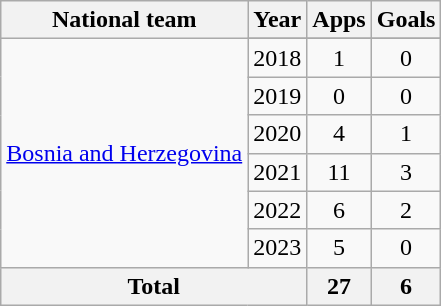<table class="wikitable" style="text-align:center">
<tr>
<th>National team</th>
<th>Year</th>
<th>Apps</th>
<th>Goals</th>
</tr>
<tr>
<td rowspan=7><a href='#'>Bosnia and Herzegovina</a></td>
</tr>
<tr>
<td>2018</td>
<td>1</td>
<td>0</td>
</tr>
<tr>
<td>2019</td>
<td>0</td>
<td>0</td>
</tr>
<tr>
<td>2020</td>
<td>4</td>
<td>1</td>
</tr>
<tr>
<td>2021</td>
<td>11</td>
<td>3</td>
</tr>
<tr>
<td>2022</td>
<td>6</td>
<td>2</td>
</tr>
<tr>
<td>2023</td>
<td>5</td>
<td>0</td>
</tr>
<tr>
<th colspan=2>Total</th>
<th>27</th>
<th>6</th>
</tr>
</table>
